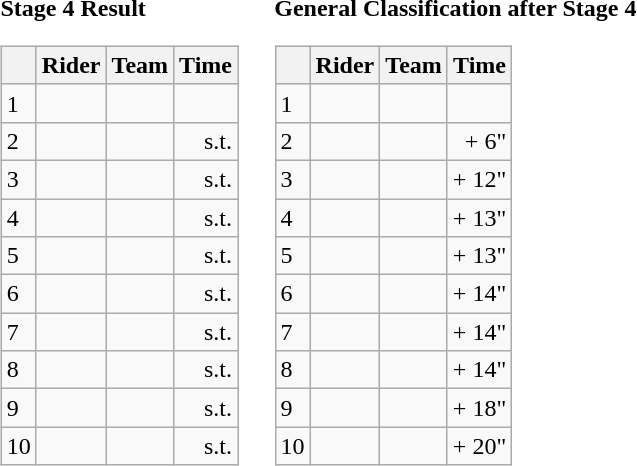<table>
<tr>
<td><strong>Stage 4 Result</strong><br><table class="wikitable">
<tr>
<th></th>
<th>Rider</th>
<th>Team</th>
<th>Time</th>
</tr>
<tr>
<td>1</td>
<td></td>
<td></td>
<td align="right"></td>
</tr>
<tr>
<td>2</td>
<td></td>
<td></td>
<td align="right">s.t.</td>
</tr>
<tr>
<td>3</td>
<td></td>
<td></td>
<td align="right">s.t.</td>
</tr>
<tr>
<td>4</td>
<td></td>
<td></td>
<td align="right">s.t.</td>
</tr>
<tr>
<td>5</td>
<td></td>
<td></td>
<td align="right">s.t.</td>
</tr>
<tr>
<td>6</td>
<td></td>
<td></td>
<td align="right">s.t.</td>
</tr>
<tr>
<td>7</td>
<td></td>
<td></td>
<td align="right">s.t.</td>
</tr>
<tr>
<td>8</td>
<td></td>
<td></td>
<td align="right">s.t.</td>
</tr>
<tr>
<td>9</td>
<td></td>
<td></td>
<td align="right">s.t.</td>
</tr>
<tr>
<td>10</td>
<td></td>
<td></td>
<td align="right">s.t.</td>
</tr>
</table>
</td>
<td></td>
<td><strong>General Classification after Stage 4</strong><br><table class="wikitable">
<tr>
<th></th>
<th>Rider</th>
<th>Team</th>
<th>Time</th>
</tr>
<tr>
<td>1</td>
<td> </td>
<td></td>
<td align="right"></td>
</tr>
<tr>
<td>2</td>
<td></td>
<td></td>
<td align="right">+ 6"</td>
</tr>
<tr>
<td>3</td>
<td></td>
<td></td>
<td align="right">+ 12"</td>
</tr>
<tr>
<td>4</td>
<td></td>
<td></td>
<td align="right">+ 13"</td>
</tr>
<tr>
<td>5</td>
<td></td>
<td></td>
<td align="right">+ 13"</td>
</tr>
<tr>
<td>6</td>
<td> </td>
<td></td>
<td align="right">+ 14"</td>
</tr>
<tr>
<td>7</td>
<td></td>
<td></td>
<td align="right">+ 14"</td>
</tr>
<tr>
<td>8</td>
<td></td>
<td></td>
<td align="right">+ 14"</td>
</tr>
<tr>
<td>9</td>
<td></td>
<td></td>
<td align="right">+ 18"</td>
</tr>
<tr>
<td>10</td>
<td></td>
<td></td>
<td align="right">+ 20"</td>
</tr>
</table>
</td>
</tr>
</table>
